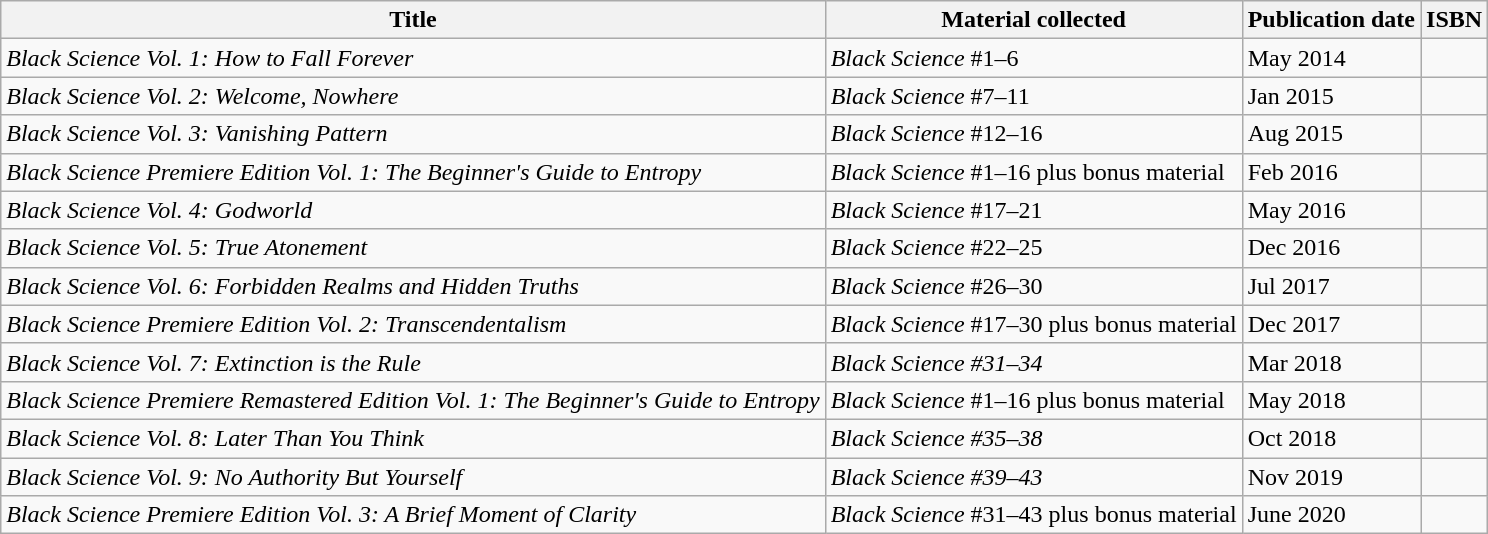<table class="wikitable">
<tr>
<th>Title</th>
<th>Material collected</th>
<th>Publication date</th>
<th>ISBN</th>
</tr>
<tr>
<td><em>Black Science Vol. 1: How to Fall Forever</em></td>
<td><em>Black Science</em> #1–6</td>
<td>May 2014</td>
<td></td>
</tr>
<tr>
<td><em>Black Science Vol. 2: Welcome, Nowhere</em></td>
<td><em>Black Science</em> #7–11</td>
<td>Jan 2015</td>
<td></td>
</tr>
<tr>
<td><em>Black Science Vol. 3: Vanishing Pattern</em></td>
<td><em>Black Science</em> #12–16</td>
<td>Aug 2015</td>
<td></td>
</tr>
<tr>
<td><em>Black Science Premiere Edition Vol. 1: The Beginner's Guide to Entropy</em></td>
<td><em>Black Science</em> #1–16 plus bonus material</td>
<td>Feb 2016</td>
<td></td>
</tr>
<tr>
<td><em>Black Science Vol. 4: Godworld</em></td>
<td><em>Black Science</em> #17–21</td>
<td>May 2016</td>
<td></td>
</tr>
<tr>
<td><em>Black Science Vol. 5: True Atonement</em></td>
<td><em>Black Science</em> #22–25</td>
<td>Dec 2016</td>
<td></td>
</tr>
<tr>
<td><em>Black Science Vol. 6: Forbidden Realms and Hidden Truths</em></td>
<td><em>Black Science</em> #26–30</td>
<td>Jul 2017</td>
<td></td>
</tr>
<tr>
<td><em>Black Science Premiere Edition Vol. 2: Transcendentalism</em></td>
<td><em>Black Science</em> #17–30 plus bonus material</td>
<td>Dec 2017</td>
<td></td>
</tr>
<tr>
<td><em>Black Science Vol. 7: Extinction is the Rule</em></td>
<td><em>Black Science #31–34</em></td>
<td>Mar 2018</td>
<td></td>
</tr>
<tr>
<td><em>Black Science Premiere Remastered Edition Vol. 1: The Beginner's Guide to Entropy</em></td>
<td><em>Black Science</em> #1–16 plus bonus material</td>
<td>May 2018</td>
<td></td>
</tr>
<tr>
<td><em>Black Science Vol. 8: Later Than You Think</em></td>
<td><em>Black Science #35–38</em></td>
<td>Oct 2018</td>
<td></td>
</tr>
<tr>
<td><em>Black Science Vol. 9: No Authority But Yourself</em></td>
<td><em>Black Science #39–43</em></td>
<td>Nov 2019</td>
<td></td>
</tr>
<tr>
<td><em>Black Science Premiere Edition Vol. 3: A Brief Moment of Clarity</em></td>
<td><em>Black Science</em> #31–43 plus bonus material</td>
<td>June 2020</td>
<td></td>
</tr>
</table>
